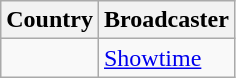<table class="wikitable">
<tr>
<th align=center>Country</th>
<th align=center>Broadcaster</th>
</tr>
<tr>
<td></td>
<td><a href='#'>Showtime</a></td>
</tr>
</table>
